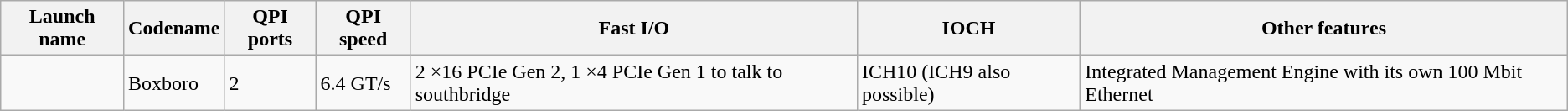<table class="wikitable">
<tr>
<th>Launch name</th>
<th>Codename</th>
<th>QPI ports</th>
<th>QPI speed</th>
<th>Fast I/O</th>
<th>IOCH</th>
<th>Other features</th>
</tr>
<tr>
<td></td>
<td>Boxboro</td>
<td>2</td>
<td>6.4 GT/s</td>
<td>2 ×16 PCIe Gen 2, 1 ×4 PCIe Gen 1 to talk to southbridge</td>
<td>ICH10 (ICH9 also possible)</td>
<td>Integrated Management Engine with its own 100 Mbit Ethernet</td>
</tr>
</table>
